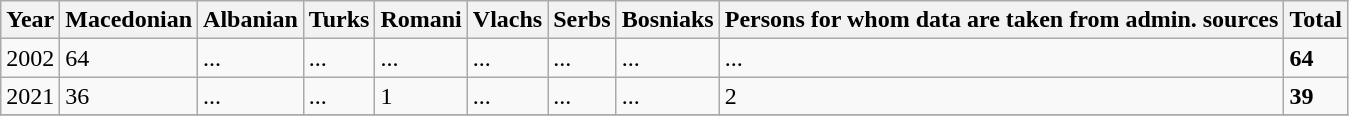<table class="wikitable">
<tr>
<th>Year</th>
<th>Macedonian</th>
<th>Albanian</th>
<th>Turks</th>
<th>Romani</th>
<th>Vlachs</th>
<th>Serbs</th>
<th>Bosniaks</th>
<th><abbr>Persons for whom data are taken from admin. sources</abbr></th>
<th>Total</th>
</tr>
<tr>
<td>2002</td>
<td>64</td>
<td>...</td>
<td>...</td>
<td>...</td>
<td>...</td>
<td>...</td>
<td>...</td>
<td>...</td>
<td><strong>64</strong></td>
</tr>
<tr>
<td>2021</td>
<td>36</td>
<td>...</td>
<td>...</td>
<td>1</td>
<td>...</td>
<td>...</td>
<td>...</td>
<td>2</td>
<td><strong>39</strong></td>
</tr>
<tr>
</tr>
</table>
